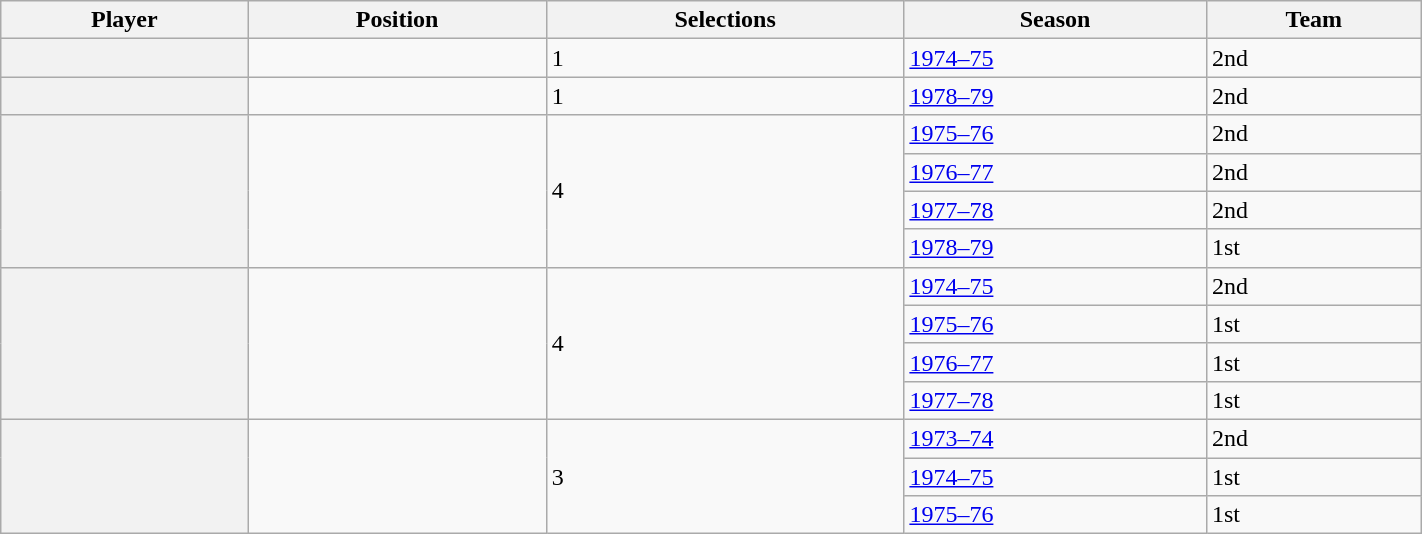<table class="wikitable sortable" width="75%">
<tr>
<th scope="col">Player</th>
<th scope="col">Position</th>
<th scope="col">Selections</th>
<th scope="col">Season</th>
<th scope="col">Team</th>
</tr>
<tr>
<th scope="row"></th>
<td></td>
<td>1</td>
<td><a href='#'>1974–75</a></td>
<td>2nd</td>
</tr>
<tr>
<th scope="row"></th>
<td></td>
<td>1</td>
<td><a href='#'>1978–79</a></td>
<td>2nd</td>
</tr>
<tr>
<th scope="row" rowspan="4"></th>
<td rowspan="4"></td>
<td rowspan="4">4</td>
<td><a href='#'>1975–76</a></td>
<td>2nd</td>
</tr>
<tr>
<td><a href='#'>1976–77</a></td>
<td>2nd</td>
</tr>
<tr>
<td><a href='#'>1977–78</a></td>
<td>2nd</td>
</tr>
<tr>
<td><a href='#'>1978–79</a></td>
<td>1st</td>
</tr>
<tr>
<th scope="row" rowspan="4"></th>
<td rowspan="4"></td>
<td rowspan="4">4</td>
<td><a href='#'>1974–75</a></td>
<td>2nd</td>
</tr>
<tr>
<td><a href='#'>1975–76</a></td>
<td>1st</td>
</tr>
<tr>
<td><a href='#'>1976–77</a></td>
<td>1st</td>
</tr>
<tr>
<td><a href='#'>1977–78</a></td>
<td>1st</td>
</tr>
<tr>
<th scope="row" rowspan="3"></th>
<td rowspan="3"></td>
<td rowspan="3">3</td>
<td><a href='#'>1973–74</a></td>
<td>2nd</td>
</tr>
<tr>
<td><a href='#'>1974–75</a></td>
<td>1st</td>
</tr>
<tr>
<td><a href='#'>1975–76</a></td>
<td>1st</td>
</tr>
</table>
